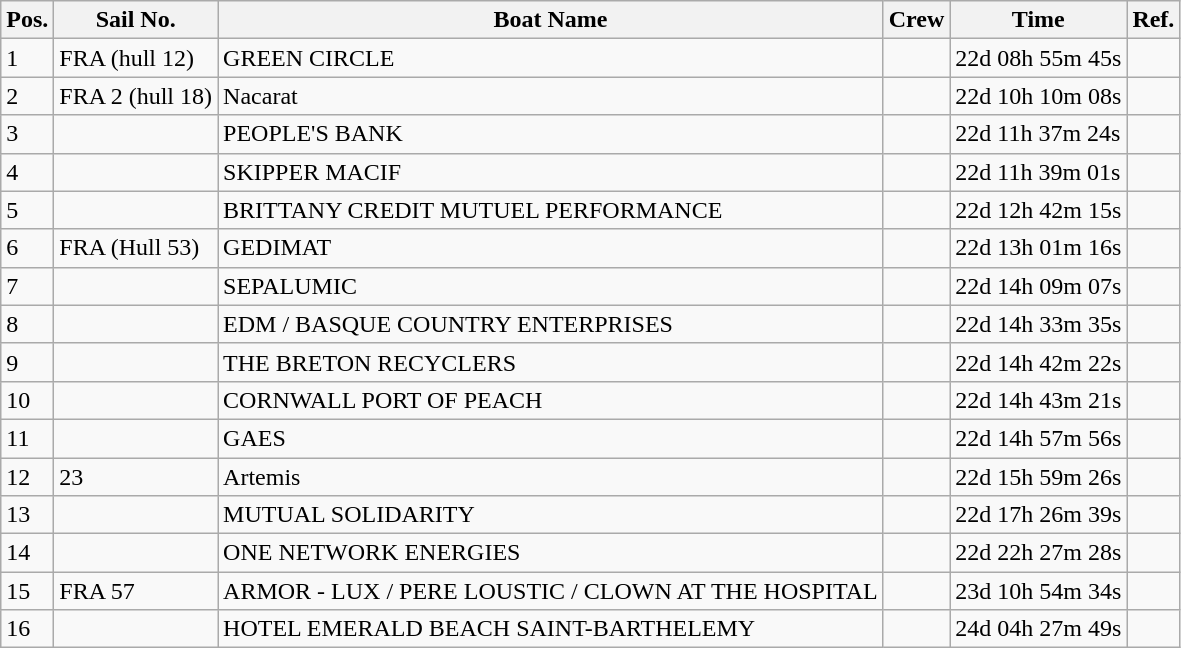<table class="wikitable sortable">
<tr>
<th>Pos.</th>
<th>Sail No.</th>
<th>Boat Name</th>
<th>Crew</th>
<th>Time</th>
<th>Ref.</th>
</tr>
<tr>
<td>1</td>
<td>FRA  (hull 12)</td>
<td>GREEN CIRCLE</td>
<td> <br>  </td>
<td>22d 08h 55m 45s</td>
<td></td>
</tr>
<tr>
<td>2</td>
<td>FRA 2 (hull 18)</td>
<td>Nacarat</td>
<td> <br>  </td>
<td>22d 10h 10m 08s</td>
<td></td>
</tr>
<tr>
<td>3</td>
<td></td>
<td>PEOPLE'S BANK</td>
<td> <br>  </td>
<td>22d 11h 37m 24s</td>
<td></td>
</tr>
<tr>
<td>4</td>
<td></td>
<td>SKIPPER MACIF</td>
<td> <br>  </td>
<td>22d 11h 39m 01s</td>
<td></td>
</tr>
<tr>
<td>5</td>
<td></td>
<td>BRITTANY CREDIT MUTUEL PERFORMANCE</td>
<td> <br>  </td>
<td>22d 12h 42m 15s</td>
<td></td>
</tr>
<tr>
<td>6</td>
<td>FRA  (Hull 53)</td>
<td>GEDIMAT</td>
<td> <br>  </td>
<td>22d 13h 01m 16s</td>
<td></td>
</tr>
<tr>
<td>7</td>
<td></td>
<td>SEPALUMIC</td>
<td> <br>  </td>
<td>22d 14h 09m 07s</td>
<td></td>
</tr>
<tr>
<td>8</td>
<td></td>
<td>EDM / BASQUE COUNTRY ENTERPRISES</td>
<td> <br>  </td>
<td>22d 14h 33m 35s</td>
<td></td>
</tr>
<tr>
<td>9</td>
<td></td>
<td>THE BRETON RECYCLERS</td>
<td> <br>  </td>
<td>22d 14h 42m 22s</td>
<td></td>
</tr>
<tr>
<td>10</td>
<td></td>
<td>CORNWALL PORT OF PEACH</td>
<td> <br>  </td>
<td>22d 14h 43m 21s</td>
<td></td>
</tr>
<tr>
<td>11</td>
<td></td>
<td>GAES</td>
<td> <br>  </td>
<td>22d 14h 57m 56s</td>
<td></td>
</tr>
<tr>
<td>12</td>
<td>23</td>
<td>Artemis</td>
<td> <br>  </td>
<td>22d 15h 59m 26s</td>
<td></td>
</tr>
<tr>
<td>13</td>
<td></td>
<td>MUTUAL SOLIDARITY</td>
<td> <br>  </td>
<td>22d 17h 26m 39s</td>
<td></td>
</tr>
<tr>
<td>14</td>
<td></td>
<td>ONE NETWORK ENERGIES</td>
<td> <br>  </td>
<td>22d 22h 27m 28s</td>
<td></td>
</tr>
<tr>
<td>15</td>
<td>FRA 57</td>
<td>ARMOR - LUX / PERE LOUSTIC / CLOWN AT THE HOSPITAL</td>
<td> <br>  </td>
<td>23d 10h 54m 34s</td>
<td></td>
</tr>
<tr>
<td>16</td>
<td></td>
<td>HOTEL EMERALD BEACH SAINT-BARTHELEMY</td>
<td> <br>  </td>
<td>24d 04h 27m 49s</td>
<td></td>
</tr>
</table>
